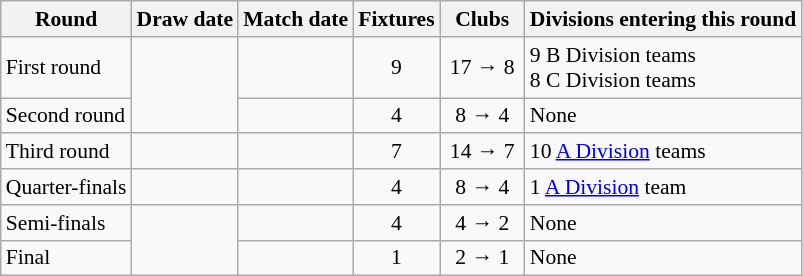<table class="wikitable" style="font-size:90%">
<tr>
<th>Round</th>
<th>Draw date</th>
<th>Match date</th>
<th>Fixtures</th>
<th width=50>Clubs</th>
<th>Divisions entering this round</th>
</tr>
<tr>
<td>First round</td>
<td rowspan=2 style="text-align:center;"></td>
<td style="text-align:center;"></td>
<td style="text-align:center;">9</td>
<td style="text-align:center;">17 → 8</td>
<td>9 B Division teams<br>8 C Division teams</td>
</tr>
<tr>
<td>Second round</td>
<td style="text-align:center;"></td>
<td style="text-align:center;">4</td>
<td style="text-align:center;">8 → 4</td>
<td>None</td>
</tr>
<tr>
<td>Third round</td>
<td style="text-align:center;"></td>
<td style="text-align:center;"></td>
<td style="text-align:center;">7</td>
<td style="text-align:center;">14 → 7</td>
<td>10 <a href='#'>A Division</a> teams</td>
</tr>
<tr>
<td>Quarter-finals</td>
<td style="text-align:center;"></td>
<td style="text-align:center;"></td>
<td style="text-align:center;">4</td>
<td style="text-align:center;">8 → 4</td>
<td>1 <a href='#'>A Division</a> team</td>
</tr>
<tr>
<td>Semi-finals</td>
<td rowspan="2" style="text-align:center;"></td>
<td style="text-align:center;"></td>
<td style="text-align:center;">4</td>
<td style="text-align:center;">4 → 2</td>
<td>None</td>
</tr>
<tr>
<td>Final</td>
<td style="text-align:center;"></td>
<td style="text-align:center;">1</td>
<td style="text-align:center;">2 → 1</td>
<td>None</td>
</tr>
</table>
